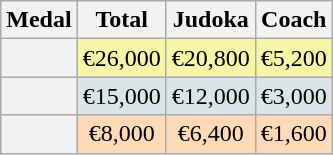<table class=wikitable style="text-align:center;">
<tr>
<th>Medal</th>
<th>Total</th>
<th>Judoka</th>
<th>Coach</th>
</tr>
<tr bgcolor=F7F6A8>
<th></th>
<td>€26,000</td>
<td>€20,800</td>
<td>€5,200</td>
</tr>
<tr bgcolor=DCE5E5>
<th></th>
<td>€15,000</td>
<td>€12,000</td>
<td>€3,000</td>
</tr>
<tr bgcolor=FFDAB9>
<th></th>
<td>€8,000</td>
<td>€6,400</td>
<td>€1,600</td>
</tr>
</table>
